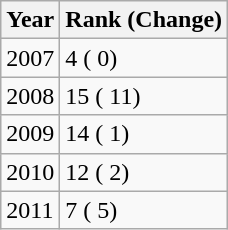<table class=wikitable>
<tr>
<th>Year</th>
<th>Rank (Change)</th>
</tr>
<tr>
<td>2007</td>
<td>4 ( 0)</td>
</tr>
<tr>
<td>2008</td>
<td>15 ( 11)</td>
</tr>
<tr>
<td>2009</td>
<td>14 ( 1)</td>
</tr>
<tr>
<td>2010</td>
<td>12 ( 2)</td>
</tr>
<tr>
<td>2011</td>
<td>7 ( 5)</td>
</tr>
</table>
